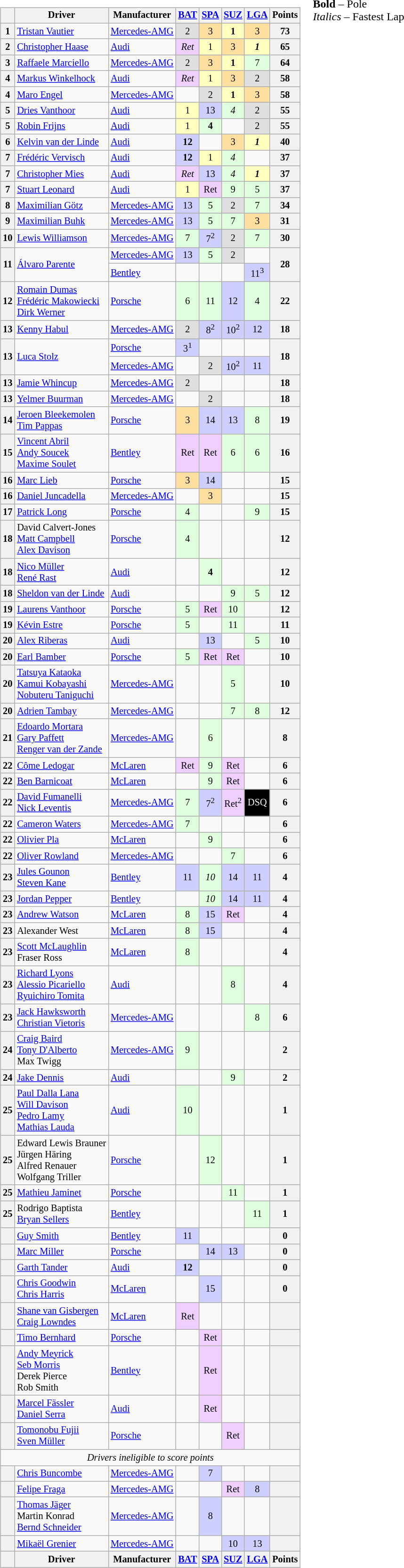<table>
<tr>
<td valign="top"><br><table class="wikitable" style="font-size: 85%; text-align:center;">
<tr>
<th></th>
<th>Driver</th>
<th>Manufacturer</th>
<th><a href='#'>BAT</a><br></th>
<th><a href='#'>SPA</a><br></th>
<th><a href='#'>SUZ</a><br></th>
<th><a href='#'>LGA</a><br></th>
<th>Points</th>
</tr>
<tr>
<th>1</th>
<td align=left> <a href='#'>Tristan Vautier</a></td>
<td align=left><a href='#'>Mercedes-AMG</a></td>
<td style="background:#DFDFDF;">2</td>
<td style="background:#FFDF9F;">3</td>
<td style="background:#FFFFBF;"><strong>1</strong></td>
<td style="background:#FFDF9F;">3</td>
<th>73</th>
</tr>
<tr>
<th>2</th>
<td align=left> <a href='#'>Christopher Haase</a></td>
<td align=left><a href='#'>Audi</a></td>
<td style="background:#EFCFFF;"><em>Ret</em></td>
<td style="background:#FFFFBF;">1</td>
<td style="background:#FFDF9F;">3</td>
<td style="background:#FFFFBF;"><strong><em>1</em></strong></td>
<th>65</th>
</tr>
<tr>
<th>3</th>
<td align=left> <a href='#'>Raffaele Marciello</a></td>
<td align=left><a href='#'>Mercedes-AMG</a></td>
<td style="background:#DFDFDF;">2</td>
<td style="background:#FFDF9F;">3</td>
<td style="background:#FFFFBF;"><strong>1</strong></td>
<td style="background:#DFFFDF;">7</td>
<th>64</th>
</tr>
<tr>
<th>4</th>
<td align=left> <a href='#'>Markus Winkelhock</a></td>
<td align=left><a href='#'>Audi</a></td>
<td style="background:#EFCFFF;"><em>Ret</em></td>
<td style="background:#FFFFBF;">1</td>
<td style="background:#FFDF9F;">3</td>
<td style="background:#DFDFDF;">2</td>
<th>58</th>
</tr>
<tr>
<th>4</th>
<td align=left> <a href='#'>Maro Engel</a></td>
<td align=left><a href='#'>Mercedes-AMG</a></td>
<td></td>
<td style="background:#DFDFDF;">2</td>
<td style="background:#FFFFBF;"><strong>1</strong></td>
<td style="background:#FFDF9F;">3</td>
<th>58</th>
</tr>
<tr>
<th>5</th>
<td align=left> <a href='#'>Dries Vanthoor</a></td>
<td align=left><a href='#'>Audi</a></td>
<td style="background:#FFFFBF;">1</td>
<td style="background:#CFCFFF;">13</td>
<td style="background:#DFFFDF;"><em>4</em></td>
<td style="background:#DFDFDF;">2</td>
<th>55</th>
</tr>
<tr>
<th>5</th>
<td align=left> <a href='#'>Robin Frijns</a></td>
<td align=left><a href='#'>Audi</a></td>
<td style="background:#FFFFBF;">1</td>
<td style="background:#DFFFDF;"><strong>4</strong></td>
<td></td>
<td style="background:#DFDFDF;">2</td>
<th>55</th>
</tr>
<tr>
<th>6</th>
<td align=left> <a href='#'>Kelvin van der Linde</a></td>
<td align=left><a href='#'>Audi</a></td>
<td style="background:#CFCFFF;"><strong>12</strong></td>
<td></td>
<td style="background:#FFDF9F;">3</td>
<td style="background:#FFFFBF;"><strong><em>1</em></strong></td>
<th>40</th>
</tr>
<tr>
<th>7</th>
<td align=left> <a href='#'>Frédéric Vervisch</a></td>
<td align=left><a href='#'>Audi</a></td>
<td style="background:#CFCFFF;"><strong>12</strong></td>
<td style="background:#FFFFBF;">1</td>
<td style="background:#DFFFDF;"><em>4</em></td>
<td></td>
<th>37</th>
</tr>
<tr>
<th>7</th>
<td align=left> <a href='#'>Christopher Mies</a></td>
<td align=left><a href='#'>Audi</a></td>
<td style="background:#EFCFFF;"><em>Ret</em></td>
<td style="background:#CFCFFF;">13</td>
<td style="background:#DFFFDF;"><em>4</em></td>
<td style="background:#FFFFBF;"><strong><em>1</em></strong></td>
<th>37</th>
</tr>
<tr>
<th>7</th>
<td align=left> <a href='#'>Stuart Leonard</a></td>
<td align=left><a href='#'>Audi</a></td>
<td style="background:#FFFFBF;">1</td>
<td style="background:#EFCFFF;">Ret</td>
<td style="background:#DFFFDF;">9</td>
<td style="background:#DFFFDF;">5</td>
<th>37</th>
</tr>
<tr>
<th>8</th>
<td align=left> <a href='#'>Maximilian Götz</a></td>
<td align=left><a href='#'>Mercedes-AMG</a></td>
<td style="background:#CFCFFF;">13</td>
<td style="background:#DFFFDF;">5</td>
<td style="background:#DFDFDF;">2</td>
<td style="background:#DFFFDF;">7</td>
<th>34</th>
</tr>
<tr>
<th>9</th>
<td align=left> <a href='#'>Maximilian Buhk</a></td>
<td align=left><a href='#'>Mercedes-AMG</a></td>
<td style="background:#CFCFFF;">13</td>
<td style="background:#DFFFDF;">5</td>
<td style="background:#DFFFDF;">7</td>
<td style="background:#FFDF9F;">3</td>
<th>31</th>
</tr>
<tr>
<th>10</th>
<td align=left> <a href='#'>Lewis Williamson</a></td>
<td align=left><a href='#'>Mercedes-AMG</a></td>
<td style="background:#DFFFDF;">7</td>
<td style="background:#CFCFFF;">7<sup>2</sup></td>
<td style="background:#DFDFDF;">2</td>
<td style="background:#DFFFDF;">7</td>
<th>30</th>
</tr>
<tr>
<th rowspan=2>11</th>
<td rowspan=2 align=left> <a href='#'>Álvaro Parente</a></td>
<td align=left><a href='#'>Mercedes-AMG</a></td>
<td style="background:#CFCFFF;">13</td>
<td style="background:#DFFFDF;">5</td>
<td style="background:#DFDFDF;">2</td>
<td></td>
<th rowspan=2>28</th>
</tr>
<tr>
<td align=left><a href='#'>Bentley</a></td>
<td></td>
<td></td>
<td></td>
<td style="background:#CFCFFF;">11<sup>3</sup></td>
</tr>
<tr>
<th>12</th>
<td align=left> <a href='#'>Romain Dumas</a><br> <a href='#'>Frédéric Makowiecki</a><br> <a href='#'>Dirk Werner</a></td>
<td align=left><a href='#'>Porsche</a></td>
<td style="background:#DFFFDF;">6</td>
<td style="background:#DFFFDF;">11</td>
<td style="background:#CFCFFF;">12</td>
<td style="background:#DFFFDF;">4</td>
<th>22</th>
</tr>
<tr>
<th>13</th>
<td align=left> <a href='#'>Kenny Habul</a></td>
<td align=left><a href='#'>Mercedes-AMG</a></td>
<td style="background:#DFDFDF;">2</td>
<td style="background:#CFCFFF;">8<sup>2</sup></td>
<td style="background:#CFCFFF;">10<sup>2</sup></td>
<td style="background:#CFCFFF;">12</td>
<th>18</th>
</tr>
<tr>
<th rowspan=2>13</th>
<td rowspan=2 align=left> <a href='#'>Luca Stolz</a></td>
<td align=left><a href='#'>Porsche</a></td>
<td style="background:#CFCFFF;">3<sup>1</sup></td>
<td></td>
<td></td>
<td></td>
<th rowspan=2>18</th>
</tr>
<tr>
<td align=left><a href='#'>Mercedes-AMG</a></td>
<td></td>
<td style="background:#DFDFDF;">2</td>
<td style="background:#CFCFFF;">10<sup>2</sup></td>
<td style="background:#CFCFFF;">11</td>
</tr>
<tr>
<th>13</th>
<td align=left> <a href='#'>Jamie Whincup</a></td>
<td align=left><a href='#'>Mercedes-AMG</a></td>
<td style="background:#DFDFDF;">2</td>
<td></td>
<td></td>
<td></td>
<th>18</th>
</tr>
<tr>
<th>13</th>
<td align=left> <a href='#'>Yelmer Buurman</a></td>
<td align=left><a href='#'>Mercedes-AMG</a></td>
<td></td>
<td style="background:#DFDFDF;">2</td>
<td></td>
<td></td>
<th>18</th>
</tr>
<tr>
<th>14</th>
<td align=left> <a href='#'>Jeroen Bleekemolen</a><br> <a href='#'>Tim Pappas</a></td>
<td align=left><a href='#'>Porsche</a></td>
<td style="background:#FFDF9F;">3</td>
<td style="background:#CFCFFF;">14</td>
<td style="background:#CFCFFF;">13</td>
<td style="background:#DFFFDF;">8</td>
<th>19</th>
</tr>
<tr>
<th>15</th>
<td align=left> <a href='#'>Vincent Abril</a><br> <a href='#'>Andy Soucek</a><br> <a href='#'>Maxime Soulet</a></td>
<td align=left><a href='#'>Bentley</a></td>
<td style="background:#EFCFFF;">Ret</td>
<td style="background:#EFCFFF;">Ret</td>
<td style="background:#DFFFDF;">6</td>
<td style="background:#DFFFDF;">6</td>
<th>16</th>
</tr>
<tr>
<th>16</th>
<td align=left> <a href='#'>Marc Lieb</a></td>
<td align=left><a href='#'>Porsche</a></td>
<td style="background:#FFDF9F;">3</td>
<td style="background:#CFCFFF;">14</td>
<td></td>
<td></td>
<th>15</th>
</tr>
<tr>
<th>16</th>
<td align=left> <a href='#'>Daniel Juncadella</a></td>
<td align=left><a href='#'>Mercedes-AMG</a></td>
<td></td>
<td style="background:#FFDF9F;">3</td>
<td></td>
<td></td>
<th>15</th>
</tr>
<tr>
<th>17</th>
<td align=left> <a href='#'>Patrick Long</a></td>
<td align=left><a href='#'>Porsche</a></td>
<td style="background:#DFFFDF;">4</td>
<td></td>
<td></td>
<td style="background:#DFFFDF;">9</td>
<th>15</th>
</tr>
<tr>
<th>18</th>
<td align=left> David Calvert-Jones<br> <a href='#'>Matt Campbell</a><br> <a href='#'>Alex Davison</a></td>
<td align=left><a href='#'>Porsche</a></td>
<td style="background:#DFFFDF;">4</td>
<td></td>
<td></td>
<td></td>
<th>12</th>
</tr>
<tr>
<th>18</th>
<td align=left> <a href='#'>Nico Müller</a><br> <a href='#'>René Rast</a></td>
<td align=left><a href='#'>Audi</a></td>
<td></td>
<td style="background:#DFFFDF;"><strong>4</strong></td>
<td></td>
<td></td>
<th>12</th>
</tr>
<tr>
<th>18</th>
<td align=left> <a href='#'>Sheldon van der Linde</a></td>
<td align=left><a href='#'>Audi</a></td>
<td></td>
<td></td>
<td style="background:#DFFFDF;">9</td>
<td style="background:#DFFFDF;">5</td>
<th>12</th>
</tr>
<tr>
<th>19</th>
<td align=left> <a href='#'>Laurens Vanthoor</a></td>
<td align=left><a href='#'>Porsche</a></td>
<td style="background:#DFFFDF;">5</td>
<td style="background:#EFCFFF;">Ret</td>
<td style="background:#DFFFDF;">10</td>
<td></td>
<th>12</th>
</tr>
<tr>
<th>19</th>
<td align=left> <a href='#'>Kévin Estre</a></td>
<td align=left><a href='#'>Porsche</a></td>
<td style="background:#DFFFDF;">5</td>
<td></td>
<td style="background:#DFFFDF;">11</td>
<td></td>
<th>11</th>
</tr>
<tr>
<th>20</th>
<td align=left> <a href='#'>Alex Riberas</a></td>
<td align=left><a href='#'>Audi</a></td>
<td></td>
<td style="background:#CFCFFF;">13</td>
<td></td>
<td style="background:#DFFFDF;">5</td>
<th>10</th>
</tr>
<tr>
<th>20</th>
<td align=left> <a href='#'>Earl Bamber</a></td>
<td align=left><a href='#'>Porsche</a></td>
<td style="background:#DFFFDF;">5</td>
<td style="background:#EFCFFF;">Ret</td>
<td style="background:#EFCFFF;">Ret</td>
<td></td>
<th>10</th>
</tr>
<tr>
<th>20</th>
<td align=left> <a href='#'>Tatsuya Kataoka</a><br> <a href='#'>Kamui Kobayashi</a><br> <a href='#'>Nobuteru Taniguchi</a></td>
<td align=left><a href='#'>Mercedes-AMG</a></td>
<td></td>
<td></td>
<td style="background:#DFFFDF;">5</td>
<td></td>
<th>10</th>
</tr>
<tr>
<th>20</th>
<td align=left> <a href='#'>Adrien Tambay</a></td>
<td align=left><a href='#'>Mercedes-AMG</a></td>
<td></td>
<td></td>
<td style="background:#DFFFDF;">7</td>
<td style="background:#DFFFDF;">8</td>
<th>12</th>
</tr>
<tr>
<th>21</th>
<td align=left> <a href='#'>Edoardo Mortara</a><br> <a href='#'>Gary Paffett</a><br> <a href='#'>Renger van der Zande</a></td>
<td align=left><a href='#'>Mercedes-AMG</a></td>
<td></td>
<td style="background:#DFFFDF;">6</td>
<td></td>
<td></td>
<th>8</th>
</tr>
<tr>
<th>22</th>
<td align=left> <a href='#'>Côme Ledogar</a></td>
<td align=left><a href='#'>McLaren</a></td>
<td style="background:#EFCFFF;">Ret</td>
<td style="background:#DFFFDF;">9</td>
<td style="background:#EFCFFF;">Ret</td>
<td></td>
<th>6</th>
</tr>
<tr>
<th>22</th>
<td align=left> <a href='#'>Ben Barnicoat</a></td>
<td align=left><a href='#'>McLaren</a></td>
<td></td>
<td style="background:#DFFFDF;">9</td>
<td style="background:#EFCFFF;">Ret</td>
<td></td>
<th>6</th>
</tr>
<tr>
<th>22</th>
<td align=left> <a href='#'>David Fumanelli</a><br> <a href='#'>Nick Leventis</a></td>
<td align=left><a href='#'>Mercedes-AMG</a></td>
<td style="background:#DFFFDF;">7</td>
<td style="background:#CFCFFF;">7<sup>2</sup></td>
<td style="background:#EFCFFF;">Ret<sup>2</sup></td>
<td style="background:#000000; color:white">DSQ</td>
<th>6</th>
</tr>
<tr>
<th>22</th>
<td align=left> <a href='#'>Cameron Waters</a></td>
<td align=left><a href='#'>Mercedes-AMG</a></td>
<td style="background:#DFFFDF;">7</td>
<td></td>
<td></td>
<td></td>
<th>6</th>
</tr>
<tr>
<th>22</th>
<td align=left> <a href='#'>Olivier Pla</a></td>
<td align=left><a href='#'>McLaren</a></td>
<td></td>
<td style="background:#DFFFDF;">9</td>
<td></td>
<td></td>
<th>6</th>
</tr>
<tr>
<th>22</th>
<td align=left> <a href='#'>Oliver Rowland</a></td>
<td align=left><a href='#'>Mercedes-AMG</a></td>
<td></td>
<td></td>
<td style="background:#DFFFDF;">7</td>
<td></td>
<th>6</th>
</tr>
<tr>
<th>23</th>
<td align=left> <a href='#'>Jules Gounon</a><br> <a href='#'>Steven Kane</a></td>
<td align=left><a href='#'>Bentley</a></td>
<td style="background:#CFCFFF;">11</td>
<td style="background:#DFFFDF;"><em>10</em></td>
<td style="background:#CFCFFF;">14</td>
<td style="background:#CFCFFF;">11</td>
<th>4</th>
</tr>
<tr>
<th>23</th>
<td align=left> <a href='#'>Jordan Pepper</a></td>
<td align=left><a href='#'>Bentley</a></td>
<td></td>
<td style="background:#DFFFDF;"><em>10</em></td>
<td style="background:#CFCFFF;">14</td>
<td style="background:#CFCFFF;">11</td>
<th>4</th>
</tr>
<tr>
<th>23</th>
<td align=left> <a href='#'>Andrew Watson</a></td>
<td align=left><a href='#'>McLaren</a></td>
<td style="background:#DFFFDF;">8</td>
<td style="background:#CFCFFF;">15</td>
<td style="background:#EFCFFF;">Ret</td>
<td></td>
<th>4</th>
</tr>
<tr>
<th>23</th>
<td align=left> Alexander West</td>
<td align=left><a href='#'>McLaren</a></td>
<td style="background:#DFFFDF;">8</td>
<td style="background:#CFCFFF;">15</td>
<td></td>
<td></td>
<th>4</th>
</tr>
<tr>
<th>23</th>
<td align=left> <a href='#'>Scott McLaughlin</a><br> Fraser Ross</td>
<td align=left><a href='#'>McLaren</a></td>
<td style="background:#DFFFDF;">8</td>
<td></td>
<td></td>
<td></td>
<th>4</th>
</tr>
<tr>
<th>23</th>
<td align=left> <a href='#'>Richard Lyons</a><br> <a href='#'>Alessio Picariello</a><br> <a href='#'>Ryuichiro Tomita</a></td>
<td align=left><a href='#'>Audi</a></td>
<td></td>
<td></td>
<td style="background:#DFFFDF;">8</td>
<td></td>
<th>4</th>
</tr>
<tr>
<th>23</th>
<td align=left> <a href='#'>Jack Hawksworth</a><br> <a href='#'>Christian Vietoris</a></td>
<td align=left><a href='#'>Mercedes-AMG</a></td>
<td></td>
<td></td>
<td></td>
<td style="background:#DFFFDF;">8</td>
<th>6</th>
</tr>
<tr>
<th>24</th>
<td align=left> <a href='#'>Craig Baird</a><br> <a href='#'>Tony D'Alberto</a><br> Max Twigg</td>
<td align=left><a href='#'>Mercedes-AMG</a></td>
<td style="background:#DFFFDF;">9</td>
<td></td>
<td></td>
<td></td>
<th>2</th>
</tr>
<tr>
<th>24</th>
<td align=left> <a href='#'>Jake Dennis</a></td>
<td align=left><a href='#'>Audi</a></td>
<td></td>
<td></td>
<td style="background:#DFFFDF;">9</td>
<td></td>
<th>2</th>
</tr>
<tr>
<th>25</th>
<td align=left> <a href='#'>Paul Dalla Lana</a><br> <a href='#'>Will Davison</a><br> <a href='#'>Pedro Lamy</a><br> <a href='#'>Mathias Lauda</a></td>
<td align=left><a href='#'>Audi</a></td>
<td style="background:#DFFFDF;">10</td>
<td></td>
<td></td>
<td></td>
<th>1</th>
</tr>
<tr>
<th>25</th>
<td align=left> Edward Lewis Brauner<br> Jürgen Häring<br> Alfred Renauer<br> Wolfgang Triller</td>
<td align=left><a href='#'>Porsche</a></td>
<td></td>
<td style="background:#DFFFDF;">12</td>
<td></td>
<td></td>
<th>1</th>
</tr>
<tr>
<th>25</th>
<td align=left> <a href='#'>Mathieu Jaminet</a></td>
<td align=left><a href='#'>Porsche</a></td>
<td></td>
<td></td>
<td style="background:#DFFFDF;">11</td>
<td></td>
<th>1</th>
</tr>
<tr>
<th>25</th>
<td align=left> Rodrigo Baptista<br> <a href='#'>Bryan Sellers</a></td>
<td align=left><a href='#'>Bentley</a></td>
<td></td>
<td></td>
<td></td>
<td style="background:#DFFFDF;">11</td>
<th>1</th>
</tr>
<tr>
<th></th>
<td align=left> <a href='#'>Guy Smith</a></td>
<td align=left><a href='#'>Bentley</a></td>
<td style="background:#CFCFFF;">11</td>
<td></td>
<td></td>
<td></td>
<th>0</th>
</tr>
<tr>
<th></th>
<td align=left> <a href='#'>Marc Miller</a></td>
<td align=left><a href='#'>Porsche</a></td>
<td></td>
<td style="background:#CFCFFF;">14</td>
<td style="background:#CFCFFF;">13</td>
<td></td>
<th>0</th>
</tr>
<tr>
<th></th>
<td align=left> <a href='#'>Garth Tander</a></td>
<td align=left><a href='#'>Audi</a></td>
<td style="background:#CFCFFF;"><strong>12</strong></td>
<td></td>
<td></td>
<td></td>
<th>0</th>
</tr>
<tr>
<th></th>
<td align=left> <a href='#'>Chris Goodwin</a><br> <a href='#'>Chris Harris</a></td>
<td align=left><a href='#'>McLaren</a></td>
<td></td>
<td style="background:#CFCFFF;">15</td>
<td></td>
<td></td>
<th>0</th>
</tr>
<tr>
<th></th>
<td align=left> <a href='#'>Shane van Gisbergen</a><br> <a href='#'>Craig Lowndes</a></td>
<td align=left><a href='#'>McLaren</a></td>
<td style="background:#EFCFFF;">Ret</td>
<td></td>
<td></td>
<td></td>
<th></th>
</tr>
<tr>
<th></th>
<td align=left> <a href='#'>Timo Bernhard</a></td>
<td align=left><a href='#'>Porsche</a></td>
<td></td>
<td style="background:#EFCFFF;">Ret</td>
<td></td>
<td></td>
<th></th>
</tr>
<tr>
<th></th>
<td align=left> <a href='#'>Andy Meyrick</a><br> <a href='#'>Seb Morris</a><br> Derek Pierce<br> Rob Smith</td>
<td align=left><a href='#'>Bentley</a></td>
<td></td>
<td style="background:#EFCFFF;">Ret</td>
<td></td>
<td></td>
<th></th>
</tr>
<tr>
<th></th>
<td align=left> <a href='#'>Marcel Fässler</a><br> <a href='#'>Daniel Serra</a></td>
<td align=left><a href='#'>Audi</a></td>
<td></td>
<td style="background:#EFCFFF;">Ret</td>
<td></td>
<td></td>
<th></th>
</tr>
<tr>
<th></th>
<td align=left> <a href='#'>Tomonobu Fujii</a><br> <a href='#'>Sven Müller</a></td>
<td align=left><a href='#'>Porsche</a></td>
<td></td>
<td></td>
<td style="background:#EFCFFF;">Ret</td>
<td></td>
<th></th>
</tr>
<tr>
<td colspan=8><em>Drivers ineligible to score points</em></td>
</tr>
<tr>
<th></th>
<td align=left> <a href='#'>Chris Buncombe</a></td>
<td align=left><a href='#'>Mercedes-AMG</a></td>
<td></td>
<td style="background:#CFCFFF;">7</td>
<td></td>
<td></td>
<th></th>
</tr>
<tr>
<th></th>
<td align=left> <a href='#'>Felipe Fraga</a></td>
<td align=left><a href='#'>Mercedes-AMG</a></td>
<td></td>
<td></td>
<td style="background:#EFCFFF;">Ret</td>
<td style="background:#CFCFFF;">8</td>
<th></th>
</tr>
<tr>
<th></th>
<td align=left> <a href='#'>Thomas Jäger</a><br> Martin Konrad<br> <a href='#'>Bernd Schneider</a></td>
<td align=left><a href='#'>Mercedes-AMG</a></td>
<td></td>
<td style="background:#CFCFFF;">8</td>
<td></td>
<td></td>
<th></th>
</tr>
<tr>
<th></th>
<td align=left> <a href='#'>Mikaël Grenier</a></td>
<td align=left><a href='#'>Mercedes-AMG</a></td>
<td></td>
<td></td>
<td style="background:#CFCFFF;">10</td>
<td style="background:#CFCFFF;">13</td>
<th></th>
</tr>
<tr valign="top">
<th valign=middle></th>
<th valign=middle>Driver</th>
<th valign=middle>Manufacturer</th>
<th><a href='#'>BAT</a><br></th>
<th><a href='#'>SPA</a><br></th>
<th><a href='#'>SUZ</a><br></th>
<th><a href='#'>LGA</a><br></th>
<th valign=middle>Points</th>
</tr>
</table>
</td>
<td valign="top"><br>
<span><strong>Bold</strong> – Pole<br><em>Italics</em> – Fastest Lap</span></td>
</tr>
</table>
